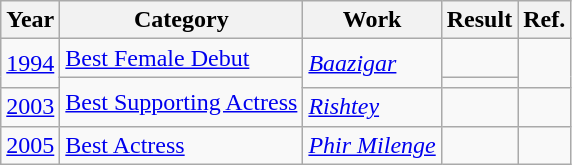<table class="wikitable">
<tr>
<th>Year</th>
<th>Category</th>
<th>Work</th>
<th>Result</th>
<th>Ref.</th>
</tr>
<tr>
<td rowspan="2"><a href='#'>1994</a></td>
<td><a href='#'>Best Female Debut</a></td>
<td rowspan="2"><em><a href='#'>Baazigar</a></em></td>
<td></td>
<td rowspan="2"></td>
</tr>
<tr>
<td rowspan="2"><a href='#'>Best Supporting Actress</a></td>
<td></td>
</tr>
<tr>
<td><a href='#'>2003</a></td>
<td><em><a href='#'>Rishtey</a></em></td>
<td></td>
<td></td>
</tr>
<tr>
<td><a href='#'>2005</a></td>
<td><a href='#'>Best Actress</a></td>
<td><em><a href='#'>Phir Milenge</a></em></td>
<td></td>
<td></td>
</tr>
</table>
